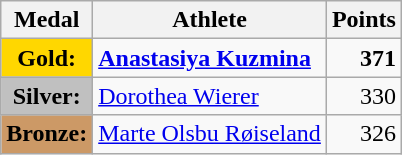<table class="wikitable">
<tr>
<th>Medal</th>
<th>Athlete</th>
<th>Points</th>
</tr>
<tr>
<td style="text-align:center;background-color:gold;"><strong>Gold:</strong></td>
<td> <strong><a href='#'>Anastasiya Kuzmina</a></strong></td>
<td align="right"><strong>371</strong></td>
</tr>
<tr>
<td style="text-align:center;background-color:silver;"><strong>Silver:</strong></td>
<td> <a href='#'>Dorothea Wierer</a></td>
<td align="right">330</td>
</tr>
<tr>
<td style="text-align:center;background-color:#CC9966;"><strong>Bronze:</strong></td>
<td> <a href='#'>Marte Olsbu Røiseland</a></td>
<td align="right">326</td>
</tr>
</table>
